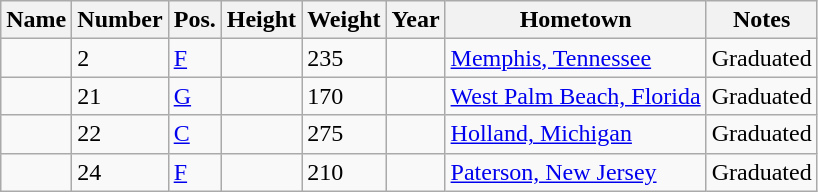<table class="wikitable sortable" border="1">
<tr>
<th>Name</th>
<th>Number</th>
<th>Pos.</th>
<th>Height</th>
<th>Weight</th>
<th>Year</th>
<th>Hometown</th>
<th class="unsortable">Notes</th>
</tr>
<tr>
<td></td>
<td>2</td>
<td><a href='#'>F</a></td>
<td></td>
<td>235</td>
<td></td>
<td><a href='#'>Memphis, Tennessee</a></td>
<td>Graduated</td>
</tr>
<tr>
<td></td>
<td>21</td>
<td><a href='#'>G</a></td>
<td></td>
<td>170</td>
<td></td>
<td><a href='#'>West Palm Beach, Florida</a></td>
<td>Graduated</td>
</tr>
<tr>
<td></td>
<td>22</td>
<td><a href='#'>C</a></td>
<td></td>
<td>275</td>
<td></td>
<td><a href='#'>Holland, Michigan</a></td>
<td>Graduated</td>
</tr>
<tr>
<td></td>
<td>24</td>
<td><a href='#'>F</a></td>
<td></td>
<td>210</td>
<td></td>
<td><a href='#'>Paterson, New Jersey</a></td>
<td>Graduated</td>
</tr>
</table>
